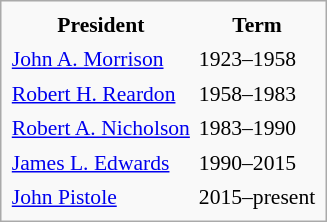<table class="infobox" cellpadding="2" cellspacing="2" style="font-size: 90%;">
<tr>
<th>President</th>
<th>Term</th>
</tr>
<tr>
<td><a href='#'>John A. Morrison</a></td>
<td>1923–1958</td>
</tr>
<tr>
<td><a href='#'>Robert H. Reardon</a></td>
<td>1958–1983</td>
</tr>
<tr>
<td><a href='#'>Robert A. Nicholson</a></td>
<td>1983–1990</td>
</tr>
<tr>
<td><a href='#'>James L. Edwards</a></td>
<td>1990–2015</td>
</tr>
<tr>
<td><a href='#'>John Pistole</a></td>
<td>2015–present</td>
</tr>
</table>
